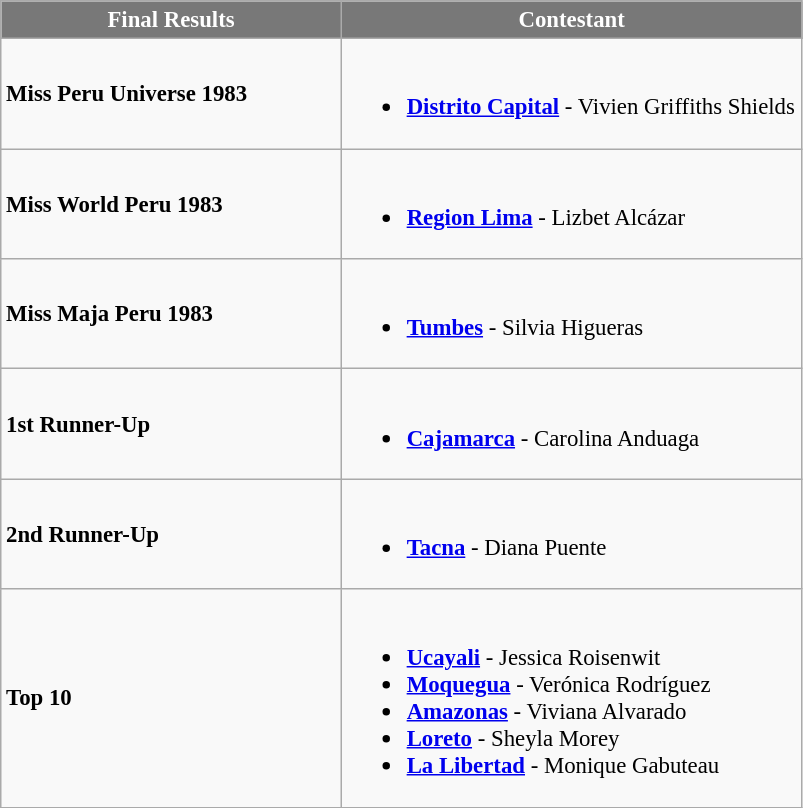<table class="wikitable sortable" style="font-size: 95%;">
<tr>
<th width="220" style="background-color:#787878;color:#FFFFFF;">Final Results</th>
<th width="300" style="background-color:#787878;color:#FFFFFF;">Contestant</th>
</tr>
<tr>
<td><strong>Miss Peru Universe 1983</strong></td>
<td><br><ul><li> <strong><a href='#'>Distrito Capital</a></strong> -  Vivien Griffiths Shields</li></ul></td>
</tr>
<tr>
<td><strong>Miss World Peru 1983</strong></td>
<td><br><ul><li> <strong><a href='#'>Region Lima</a></strong> - Lizbet Alcázar</li></ul></td>
</tr>
<tr>
<td><strong>Miss Maja Peru 1983</strong></td>
<td><br><ul><li> <strong><a href='#'>Tumbes</a></strong> - Silvia Higueras</li></ul></td>
</tr>
<tr>
<td><strong>1st Runner-Up</strong></td>
<td><br><ul><li> <strong><a href='#'>Cajamarca</a></strong> - Carolina Anduaga</li></ul></td>
</tr>
<tr>
<td><strong>2nd Runner-Up</strong></td>
<td><br><ul><li> <strong><a href='#'>Tacna</a></strong> - Diana Puente</li></ul></td>
</tr>
<tr>
<td><strong>Top 10</strong></td>
<td><br><ul><li> <strong><a href='#'>Ucayali</a></strong> - Jessica Roisenwit</li><li> <strong><a href='#'>Moquegua</a></strong> - Verónica Rodríguez</li><li> <strong><a href='#'>Amazonas</a></strong> - Viviana Alvarado</li><li> <strong><a href='#'>Loreto</a></strong> - Sheyla Morey</li><li> <strong><a href='#'>La Libertad</a></strong> - Monique Gabuteau</li></ul></td>
</tr>
</table>
